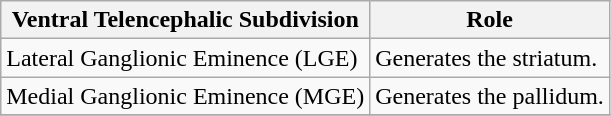<table class="wikitable">
<tr>
<th>Ventral Telencephalic Subdivision</th>
<th>Role</th>
</tr>
<tr>
<td>Lateral Ganglionic Eminence (LGE)</td>
<td>Generates the striatum.</td>
</tr>
<tr>
<td>Medial Ganglionic Eminence (MGE)</td>
<td>Generates the pallidum.</td>
</tr>
<tr>
</tr>
</table>
